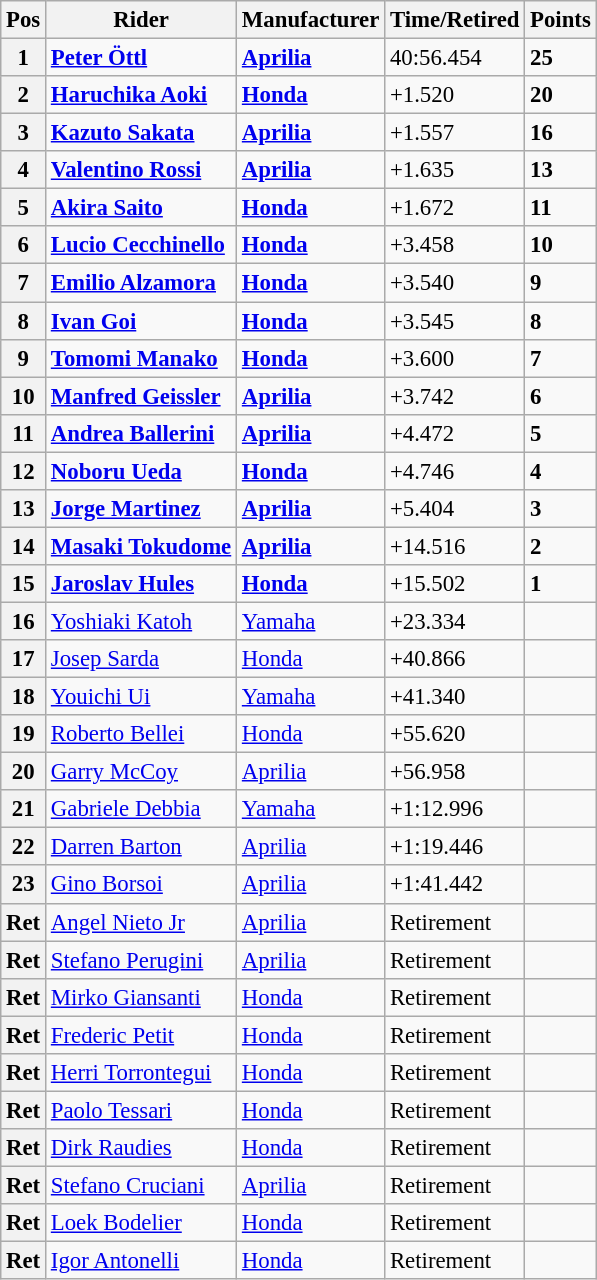<table class="wikitable" style="font-size: 95%;">
<tr>
<th>Pos</th>
<th>Rider</th>
<th>Manufacturer</th>
<th>Time/Retired</th>
<th>Points</th>
</tr>
<tr>
<th>1</th>
<td> <strong><a href='#'>Peter Öttl</a></strong></td>
<td><strong><a href='#'>Aprilia</a></strong></td>
<td>40:56.454</td>
<td><strong>25</strong></td>
</tr>
<tr>
<th>2</th>
<td> <strong><a href='#'>Haruchika Aoki</a></strong></td>
<td><strong><a href='#'>Honda</a></strong></td>
<td>+1.520</td>
<td><strong>20</strong></td>
</tr>
<tr>
<th>3</th>
<td> <strong><a href='#'>Kazuto Sakata</a></strong></td>
<td><strong><a href='#'>Aprilia</a></strong></td>
<td>+1.557</td>
<td><strong>16</strong></td>
</tr>
<tr>
<th>4</th>
<td> <strong><a href='#'>Valentino Rossi</a></strong></td>
<td><strong><a href='#'>Aprilia</a></strong></td>
<td>+1.635</td>
<td><strong>13</strong></td>
</tr>
<tr>
<th>5</th>
<td> <strong><a href='#'>Akira Saito</a></strong></td>
<td><strong><a href='#'>Honda</a></strong></td>
<td>+1.672</td>
<td><strong>11</strong></td>
</tr>
<tr>
<th>6</th>
<td> <strong><a href='#'>Lucio Cecchinello</a></strong></td>
<td><strong><a href='#'>Honda</a></strong></td>
<td>+3.458</td>
<td><strong>10</strong></td>
</tr>
<tr>
<th>7</th>
<td> <strong><a href='#'>Emilio Alzamora</a></strong></td>
<td><strong><a href='#'>Honda</a></strong></td>
<td>+3.540</td>
<td><strong>9</strong></td>
</tr>
<tr>
<th>8</th>
<td> <strong><a href='#'>Ivan Goi</a></strong></td>
<td><strong><a href='#'>Honda</a></strong></td>
<td>+3.545</td>
<td><strong>8</strong></td>
</tr>
<tr>
<th>9</th>
<td> <strong><a href='#'>Tomomi Manako</a></strong></td>
<td><strong><a href='#'>Honda</a></strong></td>
<td>+3.600</td>
<td><strong>7</strong></td>
</tr>
<tr>
<th>10</th>
<td> <strong><a href='#'>Manfred Geissler</a></strong></td>
<td><strong><a href='#'>Aprilia</a></strong></td>
<td>+3.742</td>
<td><strong>6</strong></td>
</tr>
<tr>
<th>11</th>
<td> <strong><a href='#'>Andrea Ballerini</a></strong></td>
<td><strong><a href='#'>Aprilia</a></strong></td>
<td>+4.472</td>
<td><strong>5</strong></td>
</tr>
<tr>
<th>12</th>
<td> <strong><a href='#'>Noboru Ueda</a></strong></td>
<td><strong><a href='#'>Honda</a></strong></td>
<td>+4.746</td>
<td><strong>4</strong></td>
</tr>
<tr>
<th>13</th>
<td> <strong><a href='#'>Jorge Martinez</a></strong></td>
<td><strong><a href='#'>Aprilia</a></strong></td>
<td>+5.404</td>
<td><strong>3</strong></td>
</tr>
<tr>
<th>14</th>
<td> <strong><a href='#'>Masaki Tokudome</a></strong></td>
<td><strong><a href='#'>Aprilia</a></strong></td>
<td>+14.516</td>
<td><strong>2</strong></td>
</tr>
<tr>
<th>15</th>
<td> <strong><a href='#'>Jaroslav Hules</a></strong></td>
<td><strong><a href='#'>Honda</a></strong></td>
<td>+15.502</td>
<td><strong>1</strong></td>
</tr>
<tr>
<th>16</th>
<td> <a href='#'>Yoshiaki Katoh</a></td>
<td><a href='#'>Yamaha</a></td>
<td>+23.334</td>
<td></td>
</tr>
<tr>
<th>17</th>
<td> <a href='#'>Josep Sarda</a></td>
<td><a href='#'>Honda</a></td>
<td>+40.866</td>
<td></td>
</tr>
<tr>
<th>18</th>
<td> <a href='#'>Youichi Ui</a></td>
<td><a href='#'>Yamaha</a></td>
<td>+41.340</td>
<td></td>
</tr>
<tr>
<th>19</th>
<td> <a href='#'>Roberto Bellei</a></td>
<td><a href='#'>Honda</a></td>
<td>+55.620</td>
<td></td>
</tr>
<tr>
<th>20</th>
<td> <a href='#'>Garry McCoy</a></td>
<td><a href='#'>Aprilia</a></td>
<td>+56.958</td>
<td></td>
</tr>
<tr>
<th>21</th>
<td> <a href='#'>Gabriele Debbia</a></td>
<td><a href='#'>Yamaha</a></td>
<td>+1:12.996</td>
<td></td>
</tr>
<tr>
<th>22</th>
<td> <a href='#'>Darren Barton</a></td>
<td><a href='#'>Aprilia</a></td>
<td>+1:19.446</td>
<td></td>
</tr>
<tr>
<th>23</th>
<td> <a href='#'>Gino Borsoi</a></td>
<td><a href='#'>Aprilia</a></td>
<td>+1:41.442</td>
<td></td>
</tr>
<tr>
<th>Ret</th>
<td> <a href='#'>Angel Nieto Jr</a></td>
<td><a href='#'>Aprilia</a></td>
<td>Retirement</td>
<td></td>
</tr>
<tr>
<th>Ret</th>
<td> <a href='#'>Stefano Perugini</a></td>
<td><a href='#'>Aprilia</a></td>
<td>Retirement</td>
<td></td>
</tr>
<tr>
<th>Ret</th>
<td> <a href='#'>Mirko Giansanti</a></td>
<td><a href='#'>Honda</a></td>
<td>Retirement</td>
<td></td>
</tr>
<tr>
<th>Ret</th>
<td> <a href='#'>Frederic Petit</a></td>
<td><a href='#'>Honda</a></td>
<td>Retirement</td>
<td></td>
</tr>
<tr>
<th>Ret</th>
<td> <a href='#'>Herri Torrontegui</a></td>
<td><a href='#'>Honda</a></td>
<td>Retirement</td>
<td></td>
</tr>
<tr>
<th>Ret</th>
<td> <a href='#'>Paolo Tessari</a></td>
<td><a href='#'>Honda</a></td>
<td>Retirement</td>
<td></td>
</tr>
<tr>
<th>Ret</th>
<td> <a href='#'>Dirk Raudies</a></td>
<td><a href='#'>Honda</a></td>
<td>Retirement</td>
<td></td>
</tr>
<tr>
<th>Ret</th>
<td> <a href='#'>Stefano Cruciani</a></td>
<td><a href='#'>Aprilia</a></td>
<td>Retirement</td>
<td></td>
</tr>
<tr>
<th>Ret</th>
<td> <a href='#'>Loek Bodelier</a></td>
<td><a href='#'>Honda</a></td>
<td>Retirement</td>
<td></td>
</tr>
<tr>
<th>Ret</th>
<td> <a href='#'>Igor Antonelli</a></td>
<td><a href='#'>Honda</a></td>
<td>Retirement</td>
<td></td>
</tr>
</table>
